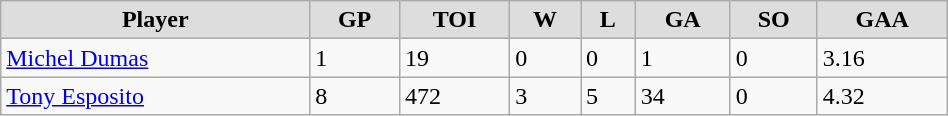<table class="wikitable" width="50%">
<tr align="center"  bgcolor="#dddddd">
<td><strong>Player</strong></td>
<td><strong>GP</strong></td>
<td><strong>TOI</strong></td>
<td><strong>W</strong></td>
<td><strong>L</strong></td>
<td><strong>GA</strong></td>
<td><strong>SO</strong></td>
<td><strong>GAA</strong></td>
</tr>
<tr>
<td><a href='#'>Michel Dumas</a></td>
<td>1</td>
<td>19</td>
<td>0</td>
<td>0</td>
<td>1</td>
<td>0</td>
<td>3.16</td>
</tr>
<tr>
<td><a href='#'>Tony Esposito</a></td>
<td>8</td>
<td>472</td>
<td>3</td>
<td>5</td>
<td>34</td>
<td>0</td>
<td>4.32</td>
</tr>
</table>
